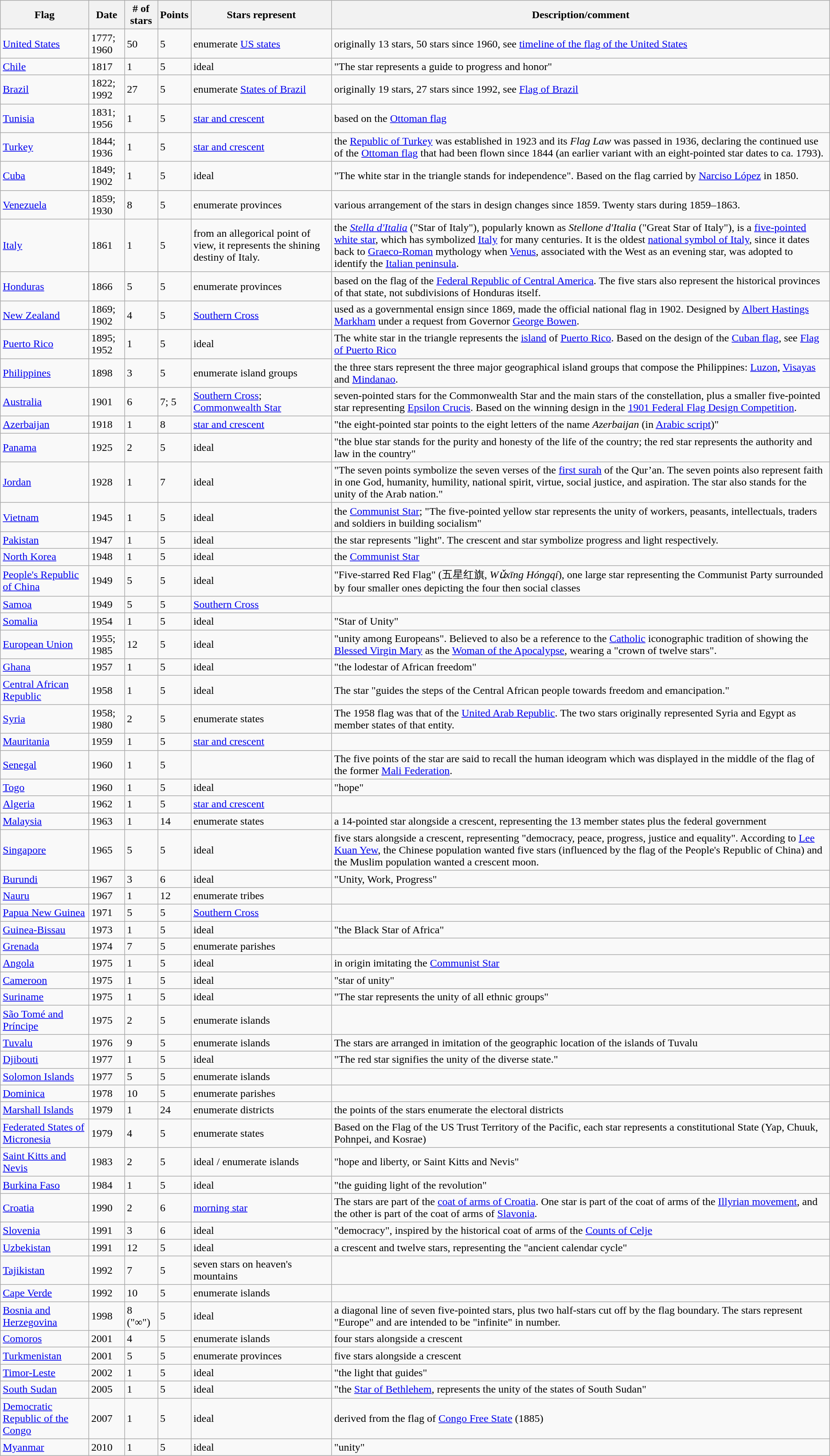<table class="wikitable sortable">
<tr>
<th>Flag</th>
<th>Date</th>
<th># of stars</th>
<th>Points</th>
<th>Stars represent</th>
<th>Description/comment</th>
</tr>
<tr>
<td> <a href='#'>United States</a></td>
<td>1777; 1960</td>
<td>50</td>
<td>5</td>
<td>enumerate <a href='#'>US states</a></td>
<td>originally 13 stars, 50 stars since 1960, see <a href='#'>timeline of the flag of the United States</a></td>
</tr>
<tr>
<td> <a href='#'>Chile</a></td>
<td>1817</td>
<td>1</td>
<td>5</td>
<td>ideal</td>
<td>"The star represents a guide to progress and honor"</td>
</tr>
<tr>
<td> <a href='#'>Brazil</a></td>
<td>1822; 1992</td>
<td>27</td>
<td>5</td>
<td>enumerate <a href='#'>States of Brazil</a></td>
<td>originally 19 stars, 27 stars since 1992, see <a href='#'>Flag of Brazil</a></td>
</tr>
<tr>
<td> <a href='#'>Tunisia</a></td>
<td>1831; 1956</td>
<td>1</td>
<td>5</td>
<td><a href='#'>star and crescent</a></td>
<td>based on the <a href='#'>Ottoman flag</a></td>
</tr>
<tr>
<td> <a href='#'>Turkey</a></td>
<td>1844; 1936</td>
<td>1</td>
<td>5</td>
<td><a href='#'>star and crescent</a></td>
<td>the <a href='#'>Republic of Turkey</a> was established in 1923 and its <em>Flag Law</em> was passed in 1936, declaring the continued use of the <a href='#'>Ottoman flag</a> that had been flown since 1844 (an earlier variant with an eight-pointed star dates to ca. 1793).</td>
</tr>
<tr>
<td> <a href='#'>Cuba</a></td>
<td>1849;<br>1902</td>
<td>1</td>
<td>5</td>
<td>ideal</td>
<td>"The white star in the triangle stands for independence". Based on the flag carried by <a href='#'>Narciso López</a> in 1850.</td>
</tr>
<tr>
<td> <a href='#'>Venezuela</a></td>
<td>1859; 1930</td>
<td>8</td>
<td>5</td>
<td>enumerate provinces</td>
<td>various arrangement of the stars in design changes since 1859. Twenty stars during 1859–1863.</td>
</tr>
<tr>
<td> <a href='#'>Italy</a></td>
<td>1861</td>
<td>1</td>
<td>5</td>
<td>from an allegorical point of view, it represents the shining destiny of Italy.</td>
<td>the <em><a href='#'>Stella d'Italia</a></em> ("Star of Italy"), popularly known as <em>Stellone d'Italia</em> ("Great Star of Italy"), is a <a href='#'>five-pointed white star</a>, which has symbolized <a href='#'>Italy</a> for many centuries. It is the oldest <a href='#'>national symbol of Italy</a>, since it dates back to <a href='#'>Graeco-Roman</a> mythology when <a href='#'>Venus</a>, associated with the West as an evening star, was adopted to identify the <a href='#'>Italian peninsula</a>.</td>
</tr>
<tr>
<td> <a href='#'>Honduras</a></td>
<td>1866</td>
<td>5</td>
<td>5</td>
<td>enumerate provinces</td>
<td>based on the flag of the <a href='#'>Federal Republic of Central America</a>. The five stars also represent the historical provinces of that state, not subdivisions of Honduras itself.</td>
</tr>
<tr>
<td> <a href='#'>New Zealand</a></td>
<td>1869; 1902</td>
<td>4</td>
<td>5</td>
<td><a href='#'>Southern Cross</a></td>
<td>used as a governmental ensign since 1869, made the official national flag in 1902. Designed by  <a href='#'>Albert Hastings Markham</a> under a request from Governor <a href='#'>George Bowen</a>.</td>
</tr>
<tr>
<td> <a href='#'>Puerto Rico</a></td>
<td>1895; 1952</td>
<td>1</td>
<td>5</td>
<td>ideal</td>
<td>The white star in the triangle represents the <a href='#'>island</a> of <a href='#'>Puerto Rico</a>. Based on the design of the <a href='#'>Cuban flag</a>, see <a href='#'>Flag of Puerto Rico</a></td>
</tr>
<tr>
<td> <a href='#'>Philippines</a></td>
<td>1898</td>
<td>3</td>
<td>5</td>
<td>enumerate island groups</td>
<td>the three stars represent the three major geographical island groups that compose the Philippines: <a href='#'>Luzon</a>, <a href='#'>Visayas</a> and <a href='#'>Mindanao</a>.</td>
</tr>
<tr>
<td> <a href='#'>Australia</a></td>
<td>1901</td>
<td>6</td>
<td>7; 5</td>
<td><a href='#'>Southern Cross</a>; <a href='#'>Commonwealth Star</a></td>
<td>seven-pointed stars for the Commonwealth Star and the main stars of the constellation, plus a smaller five-pointed star representing <a href='#'>Epsilon Crucis</a>. Based on the winning design in the <a href='#'>1901 Federal Flag Design Competition</a>.</td>
</tr>
<tr>
<td> <a href='#'>Azerbaijan</a></td>
<td>1918</td>
<td>1</td>
<td>8</td>
<td><a href='#'>star and crescent</a></td>
<td>"the eight-pointed star points to the eight letters of the name <em>Azerbaijan</em> (in <a href='#'>Arabic script</a>)"</td>
</tr>
<tr>
<td> <a href='#'>Panama</a></td>
<td>1925</td>
<td>2</td>
<td>5</td>
<td>ideal</td>
<td>"the blue star stands for the purity and honesty of the life of the country; the red star represents the authority and law in the country"</td>
</tr>
<tr>
<td> <a href='#'>Jordan</a></td>
<td>1928</td>
<td>1</td>
<td>7</td>
<td>ideal</td>
<td>"The seven points symbolize the seven verses of the <a href='#'>first surah</a> of the Qur’an. The seven points also represent faith in one God, humanity, humility, national spirit, virtue, social justice, and aspiration. The star also stands for the unity of the Arab nation."</td>
</tr>
<tr>
<td> <a href='#'>Vietnam</a></td>
<td>1945</td>
<td>1</td>
<td>5</td>
<td>ideal</td>
<td>the <a href='#'>Communist Star</a>; "The five-pointed yellow star represents the unity of workers, peasants, intellectuals, traders and soldiers in building socialism"</td>
</tr>
<tr>
<td> <a href='#'>Pakistan</a></td>
<td>1947</td>
<td>1</td>
<td>5</td>
<td>ideal</td>
<td>the star represents "light". The crescent and star symbolize progress and light respectively.</td>
</tr>
<tr>
<td> <a href='#'>North Korea</a></td>
<td>1948</td>
<td>1</td>
<td>5</td>
<td>ideal</td>
<td>the <a href='#'>Communist Star</a></td>
</tr>
<tr>
<td> <a href='#'>People's Republic of China</a></td>
<td>1949</td>
<td>5</td>
<td>5</td>
<td>ideal</td>
<td>"Five-starred Red Flag" (五星红旗, <em>Wǔxīng Hóngqí</em>), one large star representing the Communist Party surrounded by four smaller ones depicting the four then social classes</td>
</tr>
<tr>
<td> <a href='#'>Samoa</a></td>
<td>1949</td>
<td>5</td>
<td>5</td>
<td><a href='#'>Southern Cross</a></td>
<td></td>
</tr>
<tr>
<td> <a href='#'>Somalia</a></td>
<td>1954</td>
<td>1</td>
<td>5</td>
<td>ideal</td>
<td>"Star of Unity"</td>
</tr>
<tr>
<td> <a href='#'>European Union</a></td>
<td>1955; 1985</td>
<td>12</td>
<td>5</td>
<td>ideal</td>
<td>"unity among Europeans". Believed to also be a reference to the <a href='#'>Catholic</a> iconographic tradition of showing the <a href='#'>Blessed Virgin Mary</a> as the <a href='#'>Woman of the Apocalypse</a>, wearing a "crown of twelve stars".</td>
</tr>
<tr>
<td> <a href='#'>Ghana</a></td>
<td>1957</td>
<td>1</td>
<td>5</td>
<td>ideal</td>
<td>"the lodestar of African freedom"</td>
</tr>
<tr>
<td> <a href='#'>Central African Republic</a></td>
<td>1958</td>
<td>1</td>
<td>5</td>
<td>ideal</td>
<td>The star "guides the steps of the Central African people towards freedom and emancipation."</td>
</tr>
<tr>
<td> <a href='#'>Syria</a></td>
<td>1958; 1980</td>
<td>2</td>
<td>5</td>
<td>enumerate states</td>
<td>The 1958 flag was that of the <a href='#'>United Arab Republic</a>. The two stars originally represented Syria and Egypt as member states of that entity.</td>
</tr>
<tr>
<td> <a href='#'>Mauritania</a></td>
<td>1959</td>
<td>1</td>
<td>5</td>
<td><a href='#'>star and crescent</a></td>
<td></td>
</tr>
<tr>
<td> <a href='#'>Senegal</a></td>
<td>1960</td>
<td>1</td>
<td>5</td>
<td></td>
<td>The five points of the star are said to recall the human ideogram which was displayed in the middle of the flag of the former <a href='#'>Mali Federation</a>.</td>
</tr>
<tr>
<td> <a href='#'>Togo</a></td>
<td>1960</td>
<td>1</td>
<td>5</td>
<td>ideal</td>
<td>"hope"</td>
</tr>
<tr>
<td> <a href='#'>Algeria</a></td>
<td>1962</td>
<td>1</td>
<td>5</td>
<td><a href='#'>star and crescent</a></td>
<td></td>
</tr>
<tr>
<td> <a href='#'>Malaysia</a></td>
<td>1963</td>
<td>1</td>
<td>14</td>
<td>enumerate states</td>
<td>a 14-pointed star alongside a crescent, representing the 13 member states plus the federal government</td>
</tr>
<tr>
<td> <a href='#'>Singapore</a></td>
<td>1965</td>
<td>5</td>
<td>5</td>
<td>ideal</td>
<td>five stars alongside a crescent, representing "democracy, peace, progress, justice and equality". According to <a href='#'>Lee Kuan Yew</a>, the Chinese population wanted five stars (influenced by the flag of the People's Republic of China) and the Muslim population wanted a crescent moon.</td>
</tr>
<tr>
<td> <a href='#'>Burundi</a></td>
<td>1967</td>
<td>3</td>
<td>6</td>
<td>ideal</td>
<td>"Unity, Work, Progress"</td>
</tr>
<tr>
<td> <a href='#'>Nauru</a></td>
<td>1967</td>
<td>1</td>
<td>12</td>
<td>enumerate tribes</td>
<td></td>
</tr>
<tr>
<td> <a href='#'>Papua New Guinea</a></td>
<td>1971</td>
<td>5</td>
<td>5</td>
<td><a href='#'>Southern Cross</a></td>
<td></td>
</tr>
<tr>
<td> <a href='#'>Guinea-Bissau</a></td>
<td>1973</td>
<td>1</td>
<td>5</td>
<td>ideal</td>
<td>"the Black Star of Africa"</td>
</tr>
<tr>
<td> <a href='#'>Grenada</a></td>
<td>1974</td>
<td>7</td>
<td>5</td>
<td>enumerate parishes</td>
<td></td>
</tr>
<tr>
<td> <a href='#'>Angola</a></td>
<td>1975</td>
<td>1</td>
<td>5</td>
<td>ideal</td>
<td>in origin imitating the <a href='#'>Communist Star</a></td>
</tr>
<tr>
<td> <a href='#'>Cameroon</a></td>
<td>1975</td>
<td>1</td>
<td>5</td>
<td>ideal</td>
<td>"star of unity"</td>
</tr>
<tr>
<td> <a href='#'>Suriname</a></td>
<td>1975</td>
<td>1</td>
<td>5</td>
<td>ideal</td>
<td>"The star represents the unity of all ethnic groups"</td>
</tr>
<tr>
<td> <a href='#'>São Tomé and Príncipe</a></td>
<td>1975</td>
<td>2</td>
<td>5</td>
<td>enumerate islands</td>
<td></td>
</tr>
<tr>
<td> <a href='#'>Tuvalu</a></td>
<td>1976</td>
<td>9</td>
<td>5</td>
<td>enumerate islands</td>
<td>The stars are arranged in imitation of the geographic location of the islands of Tuvalu</td>
</tr>
<tr>
<td> <a href='#'>Djibouti</a></td>
<td>1977</td>
<td>1</td>
<td>5</td>
<td>ideal</td>
<td>"The red star signifies the unity of the diverse state."</td>
</tr>
<tr>
<td> <a href='#'>Solomon Islands</a></td>
<td>1977</td>
<td>5</td>
<td>5</td>
<td>enumerate islands</td>
<td></td>
</tr>
<tr>
<td> <a href='#'>Dominica</a></td>
<td>1978</td>
<td>10</td>
<td>5</td>
<td>enumerate parishes</td>
<td></td>
</tr>
<tr>
<td> <a href='#'>Marshall Islands</a></td>
<td>1979</td>
<td>1</td>
<td>24</td>
<td>enumerate districts</td>
<td>the points of the stars enumerate the electoral districts</td>
</tr>
<tr>
<td> <a href='#'>Federated States of Micronesia</a></td>
<td>1979</td>
<td>4</td>
<td>5</td>
<td>enumerate states</td>
<td>Based on the Flag of the US Trust Territory of the Pacific, each star represents a constitutional State (Yap, Chuuk, Pohnpei, and Kosrae)</td>
</tr>
<tr>
<td> <a href='#'>Saint Kitts and Nevis</a></td>
<td>1983</td>
<td>2</td>
<td>5</td>
<td>ideal / enumerate islands</td>
<td>"hope and liberty, or Saint Kitts and Nevis"</td>
</tr>
<tr>
<td> <a href='#'>Burkina Faso</a></td>
<td>1984</td>
<td>1</td>
<td>5</td>
<td>ideal</td>
<td>"the guiding light of the revolution"</td>
</tr>
<tr>
<td> <a href='#'>Croatia</a></td>
<td>1990</td>
<td>2</td>
<td>6</td>
<td><a href='#'>morning star</a></td>
<td>The stars are part of the <a href='#'>coat of arms of Croatia</a>. One star is part of the coat of arms of the <a href='#'>Illyrian movement</a>, and the other is part of the coat of arms of <a href='#'>Slavonia</a>.</td>
</tr>
<tr>
<td> <a href='#'>Slovenia</a></td>
<td>1991</td>
<td>3</td>
<td>6</td>
<td>ideal</td>
<td>"democracy", inspired by the historical coat of arms of the <a href='#'>Counts of Celje</a></td>
</tr>
<tr>
<td> <a href='#'>Uzbekistan</a></td>
<td>1991</td>
<td>12</td>
<td>5</td>
<td>ideal</td>
<td>a crescent and twelve stars, representing the "ancient calendar cycle"</td>
</tr>
<tr>
<td> <a href='#'>Tajikistan</a></td>
<td>1992</td>
<td>7</td>
<td>5</td>
<td>seven stars on heaven's mountains</td>
<td></td>
</tr>
<tr>
<td> <a href='#'>Cape Verde</a></td>
<td>1992</td>
<td>10</td>
<td>5</td>
<td>enumerate islands</td>
<td></td>
</tr>
<tr>
<td> <a href='#'>Bosnia and Herzegovina</a></td>
<td>1998</td>
<td>8 ("∞")</td>
<td>5</td>
<td>ideal</td>
<td>a diagonal line of seven five-pointed stars, plus two half-stars cut off by the flag boundary. The stars represent "Europe" and are intended to be "infinite" in number.</td>
</tr>
<tr>
<td> <a href='#'>Comoros</a></td>
<td>2001</td>
<td>4</td>
<td>5</td>
<td>enumerate islands</td>
<td>four stars alongside a crescent</td>
</tr>
<tr>
<td> <a href='#'>Turkmenistan</a></td>
<td>2001</td>
<td>5</td>
<td>5</td>
<td>enumerate provinces</td>
<td>five stars alongside a crescent</td>
</tr>
<tr>
<td> <a href='#'>Timor-Leste</a></td>
<td>2002</td>
<td>1</td>
<td>5</td>
<td>ideal</td>
<td>"the light that guides"</td>
</tr>
<tr>
<td> <a href='#'>South Sudan</a></td>
<td>2005</td>
<td>1</td>
<td>5</td>
<td>ideal</td>
<td>"the <a href='#'>Star of Bethlehem</a>, represents the unity of the states of South Sudan"</td>
</tr>
<tr>
<td> <a href='#'>Democratic Republic of the Congo</a></td>
<td>2007</td>
<td>1</td>
<td>5</td>
<td>ideal</td>
<td>derived from the flag of <a href='#'>Congo Free State</a> (1885)</td>
</tr>
<tr>
<td> <a href='#'>Myanmar</a></td>
<td>2010</td>
<td>1</td>
<td>5</td>
<td>ideal</td>
<td>"unity"</td>
</tr>
</table>
